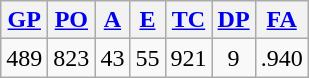<table class="wikitable">
<tr>
<th><a href='#'>GP</a></th>
<th><a href='#'>PO</a></th>
<th><a href='#'>A</a></th>
<th><a href='#'>E</a></th>
<th><a href='#'>TC</a></th>
<th><a href='#'>DP</a></th>
<th><a href='#'>FA</a></th>
</tr>
<tr align=center>
<td>489</td>
<td>823</td>
<td>43</td>
<td>55</td>
<td>921</td>
<td>9</td>
<td>.940</td>
</tr>
</table>
